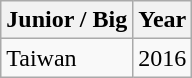<table class="wikitable">
<tr>
<th>Junior / Big</th>
<th>Year</th>
</tr>
<tr>
<td> Taiwan</td>
<td>2016</td>
</tr>
</table>
